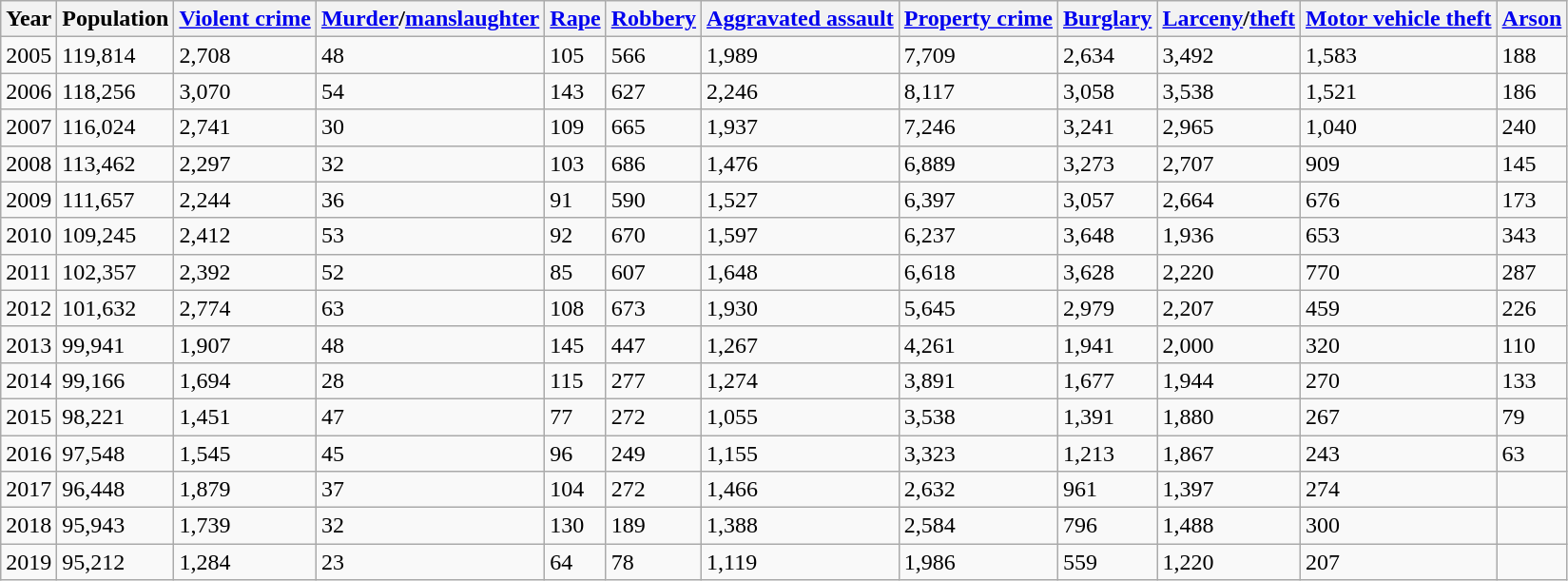<table class="wikitable">
<tr>
<th>Year</th>
<th>Population</th>
<th><a href='#'>Violent crime</a></th>
<th><a href='#'>Murder</a>/<a href='#'>manslaughter</a></th>
<th><a href='#'>Rape</a></th>
<th><a href='#'>Robbery</a></th>
<th><a href='#'>Aggravated assault</a></th>
<th><a href='#'>Property crime</a></th>
<th><a href='#'>Burglary</a></th>
<th><a href='#'>Larceny</a>/<a href='#'>theft</a></th>
<th><a href='#'>Motor vehicle theft</a></th>
<th><a href='#'>Arson</a></th>
</tr>
<tr>
<td>2005</td>
<td>119,814</td>
<td>2,708</td>
<td>48</td>
<td>105</td>
<td>566</td>
<td>1,989</td>
<td>7,709</td>
<td>2,634</td>
<td>3,492</td>
<td>1,583</td>
<td>188</td>
</tr>
<tr>
<td>2006</td>
<td>118,256</td>
<td>3,070</td>
<td>54</td>
<td>143</td>
<td>627</td>
<td>2,246</td>
<td>8,117</td>
<td>3,058</td>
<td>3,538</td>
<td>1,521</td>
<td>186</td>
</tr>
<tr>
<td>2007</td>
<td>116,024</td>
<td>2,741</td>
<td>30</td>
<td>109</td>
<td>665</td>
<td>1,937</td>
<td>7,246</td>
<td>3,241</td>
<td>2,965</td>
<td>1,040</td>
<td>240</td>
</tr>
<tr>
<td>2008</td>
<td>113,462</td>
<td>2,297</td>
<td>32</td>
<td>103</td>
<td>686</td>
<td>1,476</td>
<td>6,889</td>
<td>3,273</td>
<td>2,707</td>
<td>909</td>
<td>145</td>
</tr>
<tr>
<td>2009</td>
<td>111,657</td>
<td>2,244</td>
<td>36</td>
<td>91</td>
<td>590</td>
<td>1,527</td>
<td>6,397</td>
<td>3,057</td>
<td>2,664</td>
<td>676</td>
<td>173</td>
</tr>
<tr>
<td>2010</td>
<td>109,245</td>
<td>2,412</td>
<td>53</td>
<td>92</td>
<td>670</td>
<td>1,597</td>
<td>6,237</td>
<td>3,648</td>
<td>1,936</td>
<td>653</td>
<td>343</td>
</tr>
<tr>
<td>2011</td>
<td>102,357</td>
<td>2,392</td>
<td>52</td>
<td>85</td>
<td>607</td>
<td>1,648</td>
<td>6,618</td>
<td>3,628</td>
<td>2,220</td>
<td>770</td>
<td>287</td>
</tr>
<tr>
<td>2012</td>
<td>101,632</td>
<td>2,774</td>
<td>63</td>
<td>108</td>
<td>673</td>
<td>1,930</td>
<td>5,645</td>
<td>2,979</td>
<td>2,207</td>
<td>459</td>
<td>226</td>
</tr>
<tr>
<td>2013</td>
<td>99,941</td>
<td>1,907</td>
<td>48</td>
<td>145</td>
<td>447</td>
<td>1,267</td>
<td>4,261</td>
<td>1,941</td>
<td>2,000</td>
<td>320</td>
<td>110</td>
</tr>
<tr>
<td>2014</td>
<td>99,166</td>
<td>1,694</td>
<td>28</td>
<td>115</td>
<td>277</td>
<td>1,274</td>
<td>3,891</td>
<td>1,677</td>
<td>1,944</td>
<td>270</td>
<td>133</td>
</tr>
<tr>
<td>2015</td>
<td>98,221</td>
<td>1,451</td>
<td>47</td>
<td>77</td>
<td>272</td>
<td>1,055</td>
<td>3,538</td>
<td>1,391</td>
<td>1,880</td>
<td>267</td>
<td>79</td>
</tr>
<tr>
<td>2016</td>
<td>97,548</td>
<td>1,545</td>
<td>45</td>
<td>96</td>
<td>249</td>
<td>1,155</td>
<td>3,323</td>
<td>1,213</td>
<td>1,867</td>
<td>243</td>
<td>63</td>
</tr>
<tr>
<td>2017</td>
<td>96,448</td>
<td>1,879</td>
<td>37</td>
<td>104</td>
<td>272</td>
<td>1,466</td>
<td>2,632</td>
<td>961</td>
<td>1,397</td>
<td>274</td>
<td></td>
</tr>
<tr>
<td>2018</td>
<td>95,943</td>
<td>1,739</td>
<td>32</td>
<td>130</td>
<td>189</td>
<td>1,388</td>
<td>2,584</td>
<td>796</td>
<td>1,488</td>
<td>300</td>
<td></td>
</tr>
<tr>
<td>2019</td>
<td>95,212</td>
<td>1,284</td>
<td>23</td>
<td>64</td>
<td>78</td>
<td>1,119</td>
<td>1,986</td>
<td>559</td>
<td>1,220</td>
<td>207</td>
<td></td>
</tr>
</table>
